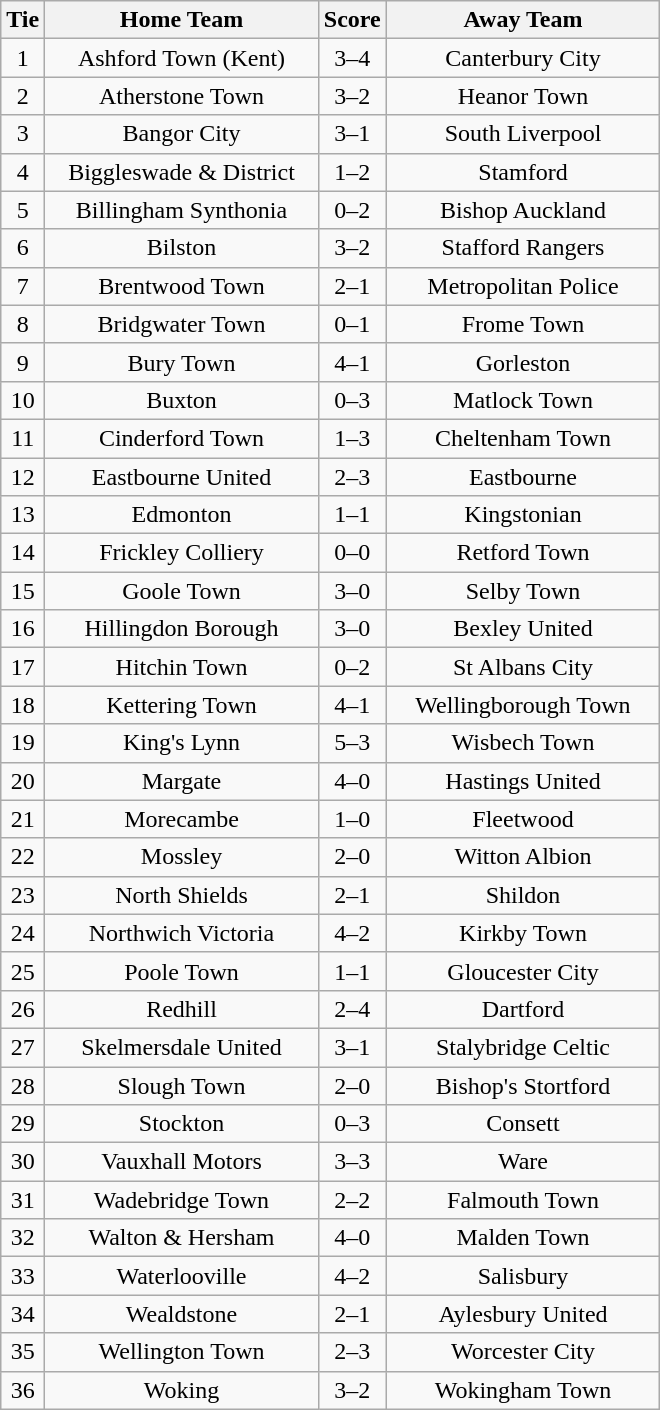<table class="wikitable" style="text-align:center;">
<tr>
<th width=20>Tie</th>
<th width=175>Home Team</th>
<th width=20>Score</th>
<th width=175>Away Team</th>
</tr>
<tr>
<td>1</td>
<td>Ashford Town (Kent)</td>
<td>3–4</td>
<td>Canterbury City</td>
</tr>
<tr>
<td>2</td>
<td>Atherstone Town</td>
<td>3–2</td>
<td>Heanor Town</td>
</tr>
<tr>
<td>3</td>
<td>Bangor City</td>
<td>3–1</td>
<td>South Liverpool</td>
</tr>
<tr>
<td>4</td>
<td>Biggleswade & District</td>
<td>1–2</td>
<td>Stamford</td>
</tr>
<tr>
<td>5</td>
<td>Billingham Synthonia</td>
<td>0–2</td>
<td>Bishop Auckland</td>
</tr>
<tr>
<td>6</td>
<td>Bilston</td>
<td>3–2</td>
<td>Stafford Rangers</td>
</tr>
<tr>
<td>7</td>
<td>Brentwood Town</td>
<td>2–1</td>
<td>Metropolitan Police</td>
</tr>
<tr>
<td>8</td>
<td>Bridgwater Town</td>
<td>0–1</td>
<td>Frome Town</td>
</tr>
<tr>
<td>9</td>
<td>Bury Town</td>
<td>4–1</td>
<td>Gorleston</td>
</tr>
<tr>
<td>10</td>
<td>Buxton</td>
<td>0–3</td>
<td>Matlock Town</td>
</tr>
<tr>
<td>11</td>
<td>Cinderford Town</td>
<td>1–3</td>
<td>Cheltenham Town</td>
</tr>
<tr>
<td>12</td>
<td>Eastbourne United</td>
<td>2–3</td>
<td>Eastbourne</td>
</tr>
<tr>
<td>13</td>
<td>Edmonton</td>
<td>1–1</td>
<td>Kingstonian</td>
</tr>
<tr>
<td>14</td>
<td>Frickley Colliery</td>
<td>0–0</td>
<td>Retford Town</td>
</tr>
<tr>
<td>15</td>
<td>Goole Town</td>
<td>3–0</td>
<td>Selby Town</td>
</tr>
<tr>
<td>16</td>
<td>Hillingdon Borough</td>
<td>3–0</td>
<td>Bexley United</td>
</tr>
<tr>
<td>17</td>
<td>Hitchin Town</td>
<td>0–2</td>
<td>St Albans City</td>
</tr>
<tr>
<td>18</td>
<td>Kettering Town</td>
<td>4–1</td>
<td>Wellingborough Town</td>
</tr>
<tr>
<td>19</td>
<td>King's Lynn</td>
<td>5–3</td>
<td>Wisbech Town</td>
</tr>
<tr>
<td>20</td>
<td>Margate</td>
<td>4–0</td>
<td>Hastings United</td>
</tr>
<tr>
<td>21</td>
<td>Morecambe</td>
<td>1–0</td>
<td>Fleetwood</td>
</tr>
<tr>
<td>22</td>
<td>Mossley</td>
<td>2–0</td>
<td>Witton Albion</td>
</tr>
<tr>
<td>23</td>
<td>North Shields</td>
<td>2–1</td>
<td>Shildon</td>
</tr>
<tr>
<td>24</td>
<td>Northwich Victoria</td>
<td>4–2</td>
<td>Kirkby Town</td>
</tr>
<tr>
<td>25</td>
<td>Poole Town</td>
<td>1–1</td>
<td>Gloucester City</td>
</tr>
<tr>
<td>26</td>
<td>Redhill</td>
<td>2–4</td>
<td>Dartford</td>
</tr>
<tr>
<td>27</td>
<td>Skelmersdale United</td>
<td>3–1</td>
<td>Stalybridge Celtic</td>
</tr>
<tr>
<td>28</td>
<td>Slough Town</td>
<td>2–0</td>
<td>Bishop's Stortford</td>
</tr>
<tr>
<td>29</td>
<td>Stockton</td>
<td>0–3</td>
<td>Consett</td>
</tr>
<tr>
<td>30</td>
<td>Vauxhall Motors</td>
<td>3–3</td>
<td>Ware</td>
</tr>
<tr>
<td>31</td>
<td>Wadebridge Town</td>
<td>2–2</td>
<td>Falmouth Town</td>
</tr>
<tr>
<td>32</td>
<td>Walton & Hersham</td>
<td>4–0</td>
<td>Malden Town</td>
</tr>
<tr>
<td>33</td>
<td>Waterlooville</td>
<td>4–2</td>
<td>Salisbury</td>
</tr>
<tr>
<td>34</td>
<td>Wealdstone</td>
<td>2–1</td>
<td>Aylesbury United</td>
</tr>
<tr>
<td>35</td>
<td>Wellington Town</td>
<td>2–3</td>
<td>Worcester City</td>
</tr>
<tr>
<td>36</td>
<td>Woking</td>
<td>3–2</td>
<td>Wokingham Town</td>
</tr>
</table>
